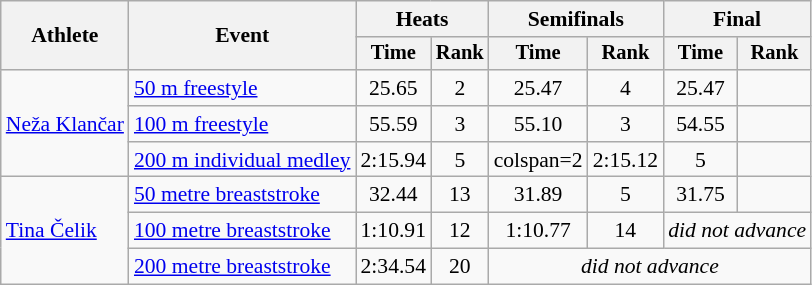<table class=wikitable style="text-align:center;font-size:90%">
<tr>
<th rowspan=2>Athlete</th>
<th rowspan=2>Event</th>
<th colspan=2>Heats</th>
<th colspan=2>Semifinals</th>
<th colspan=2>Final</th>
</tr>
<tr style="font-size:95%">
<th>Time</th>
<th>Rank</th>
<th>Time</th>
<th>Rank</th>
<th>Time</th>
<th>Rank</th>
</tr>
<tr>
<td rowspan=3 align=left><a href='#'>Neža Klančar</a></td>
<td align=left><a href='#'>50 m freestyle</a></td>
<td>25.65</td>
<td>2</td>
<td>25.47</td>
<td>4</td>
<td>25.47</td>
<td></td>
</tr>
<tr>
<td align=left><a href='#'>100 m freestyle</a></td>
<td>55.59</td>
<td>3</td>
<td>55.10</td>
<td>3</td>
<td>54.55</td>
<td></td>
</tr>
<tr>
<td align=left><a href='#'>200 m individual medley</a></td>
<td>2:15.94</td>
<td>5</td>
<td>colspan=2 </td>
<td>2:15.12</td>
<td>5</td>
</tr>
<tr>
<td rowspan=3 align=left><a href='#'>Tina Čelik</a></td>
<td align=left><a href='#'>50 metre breaststroke</a></td>
<td>32.44</td>
<td>13</td>
<td>31.89</td>
<td>5</td>
<td>31.75</td>
<td></td>
</tr>
<tr>
<td align=left><a href='#'>100 metre breaststroke</a></td>
<td>1:10.91</td>
<td>12</td>
<td>1:10.77</td>
<td>14</td>
<td Colspan=2><em>did not advance</em></td>
</tr>
<tr>
<td align=left><a href='#'>200 metre breaststroke</a></td>
<td>2:34.54</td>
<td>20</td>
<td Colspan=4><em>did not advance</em></td>
</tr>
</table>
